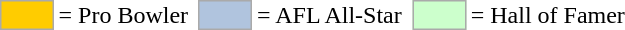<table>
<tr>
<td style="background-color:#FFCC00; border:1px solid #aaaaaa; width:2em;"></td>
<td>= Pro Bowler </td>
<td></td>
<td style="background-color:lightsteelblue; border:1px solid #aaaaaa; width:2em;"></td>
<td>= AFL All-Star </td>
<td></td>
<td style="background-color:#CCFFCC; border:1px solid #aaaaaa; width:2em;"></td>
<td>= Hall of Famer</td>
</tr>
</table>
